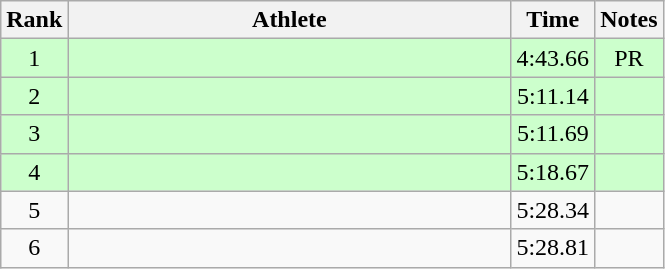<table class="wikitable" style="text-align:center">
<tr>
<th>Rank</th>
<th Style="width:18em">Athlete</th>
<th>Time</th>
<th>Notes</th>
</tr>
<tr style="background:#cfc">
<td>1</td>
<td style="text-align:left"></td>
<td>4:43.66</td>
<td>PR</td>
</tr>
<tr style="background:#cfc">
<td>2</td>
<td style="text-align:left"></td>
<td>5:11.14</td>
<td></td>
</tr>
<tr style="background:#cfc">
<td>3</td>
<td style="text-align:left"></td>
<td>5:11.69</td>
<td></td>
</tr>
<tr style="background:#cfc">
<td>4</td>
<td style="text-align:left"></td>
<td>5:18.67</td>
<td></td>
</tr>
<tr>
<td>5</td>
<td style="text-align:left"></td>
<td>5:28.34</td>
<td></td>
</tr>
<tr>
<td>6</td>
<td style="text-align:left"></td>
<td>5:28.81</td>
<td></td>
</tr>
</table>
